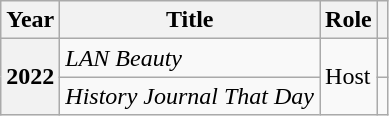<table class="wikitable plainrowheaders sortable">
<tr>
<th scope="col">Year</th>
<th scope="col">Title</th>
<th scope="col">Role</th>
<th scope="col" class="unsortable"></th>
</tr>
<tr>
<th scope="row" rowspan="2">2022</th>
<td><em>LAN Beauty</em></td>
<td rowspan="2">Host</td>
<td style="text-align:center"></td>
</tr>
<tr>
<td><em>History Journal That Day</em></td>
<td style="text-align:center"></td>
</tr>
</table>
